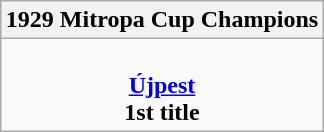<table class=wikitable style="text-align:center; margin:auto">
<tr>
<th>1929 Mitropa Cup Champions</th>
</tr>
<tr>
<td> <br> <strong><a href='#'>Újpest</a></strong> <br> <strong>1st title</strong></td>
</tr>
</table>
